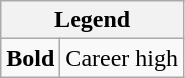<table class="wikitable mw-collapsible mw-collapsed">
<tr>
<th colspan="3">Legend</th>
</tr>
<tr>
<td><strong>Bold</strong></td>
<td>Career high</td>
</tr>
</table>
